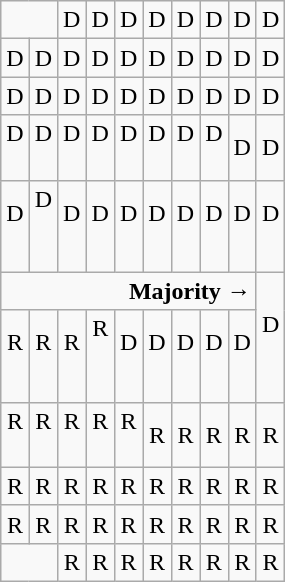<table class="wikitable" style="text-align:center">
<tr>
<td colspan=2> </td>
<td>D</td>
<td>D</td>
<td>D</td>
<td>D</td>
<td>D</td>
<td>D</td>
<td>D</td>
<td>D</td>
</tr>
<tr>
<td width=10% >D</td>
<td width=10% >D</td>
<td width=10% >D</td>
<td width=10% >D</td>
<td width=10% >D</td>
<td width=10% >D</td>
<td width=10% >D</td>
<td width=10% >D</td>
<td width=10% >D</td>
<td width=10% >D</td>
</tr>
<tr>
<td>D</td>
<td>D</td>
<td>D</td>
<td>D</td>
<td>D</td>
<td>D</td>
<td>D</td>
<td>D</td>
<td>D</td>
<td>D</td>
</tr>
<tr>
<td>D<br><br></td>
<td>D<br><br></td>
<td>D<br><br></td>
<td>D<br><br></td>
<td>D<br><br></td>
<td>D<br><br></td>
<td>D<br><br></td>
<td>D<br><br></td>
<td>D</td>
<td>D</td>
</tr>
<tr>
<td>D<br><br></td>
<td>D<br><br><br></td>
<td>D<br><br></td>
<td>D<br><br></td>
<td>D<br><br></td>
<td>D<br><br></td>
<td>D<br><br></td>
<td>D<br><br></td>
<td>D<br><br></td>
<td>D<br><br></td>
</tr>
<tr>
<td colspan=9 align=right><strong>Majority →</strong></td>
<td rowspan=2 >D<br><br></td>
</tr>
<tr>
<td>R<br><br></td>
<td>R<br><br></td>
<td>R<br><br></td>
<td>R<br><br><br></td>
<td>D<br><br></td>
<td>D<br><br></td>
<td>D<br><br></td>
<td>D<br><br></td>
<td>D<br><br></td>
</tr>
<tr>
<td>R<br><br></td>
<td>R<br><br></td>
<td>R<br><br></td>
<td>R<br><br></td>
<td>R<br><br></td>
<td>R</td>
<td>R</td>
<td>R</td>
<td>R</td>
<td>R</td>
</tr>
<tr>
<td>R</td>
<td>R</td>
<td>R</td>
<td>R</td>
<td>R</td>
<td>R</td>
<td>R</td>
<td>R</td>
<td>R</td>
<td>R</td>
</tr>
<tr>
<td>R</td>
<td>R</td>
<td>R</td>
<td>R</td>
<td>R</td>
<td>R</td>
<td>R</td>
<td>R</td>
<td>R</td>
<td>R</td>
</tr>
<tr>
<td colspan=2></td>
<td>R</td>
<td>R</td>
<td>R</td>
<td>R</td>
<td>R</td>
<td>R</td>
<td>R</td>
<td>R</td>
</tr>
</table>
